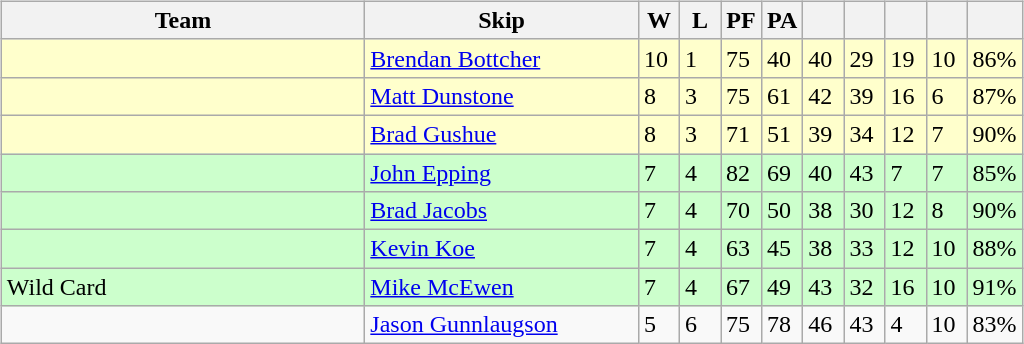<table>
<tr>
<td style="width:10%; vertical-align:top;"><br><table class="wikitable">
<tr>
<th width=235>Team</th>
<th width=175>Skip</th>
<th width=20>W</th>
<th width=20>L</th>
<th width=20>PF</th>
<th width=20>PA</th>
<th width=20></th>
<th width=20></th>
<th width=20></th>
<th width=20></th>
<th width=20></th>
</tr>
<tr bgcolor=#ffffcc>
<td></td>
<td><a href='#'>Brendan Bottcher</a></td>
<td>10</td>
<td>1</td>
<td>75</td>
<td>40</td>
<td>40</td>
<td>29</td>
<td>19</td>
<td>10</td>
<td>86%</td>
</tr>
<tr bgcolor=#ffffcc>
<td></td>
<td><a href='#'>Matt Dunstone</a></td>
<td>8</td>
<td>3</td>
<td>75</td>
<td>61</td>
<td>42</td>
<td>39</td>
<td>16</td>
<td>6</td>
<td>87%</td>
</tr>
<tr bgcolor=#ffffcc>
<td></td>
<td><a href='#'>Brad Gushue</a></td>
<td>8</td>
<td>3</td>
<td>71</td>
<td>51</td>
<td>39</td>
<td>34</td>
<td>12</td>
<td>7</td>
<td>90%</td>
</tr>
<tr bgcolor=#ccffcc>
<td></td>
<td><a href='#'>John Epping</a></td>
<td>7</td>
<td>4</td>
<td>82</td>
<td>69</td>
<td>40</td>
<td>43</td>
<td>7</td>
<td>7</td>
<td>85%</td>
</tr>
<tr bgcolor=#ccffcc>
<td></td>
<td><a href='#'>Brad Jacobs</a></td>
<td>7</td>
<td>4</td>
<td>70</td>
<td>50</td>
<td>38</td>
<td>30</td>
<td>12</td>
<td>8</td>
<td>90%</td>
</tr>
<tr bgcolor=#ccffcc>
<td></td>
<td><a href='#'>Kevin Koe</a></td>
<td>7</td>
<td>4</td>
<td>63</td>
<td>45</td>
<td>38</td>
<td>33</td>
<td>12</td>
<td>10</td>
<td>88%</td>
</tr>
<tr bgcolor=#ccffcc>
<td> Wild Card</td>
<td><a href='#'>Mike McEwen</a></td>
<td>7</td>
<td>4</td>
<td>67</td>
<td>49</td>
<td>43</td>
<td>32</td>
<td>16</td>
<td>10</td>
<td>91%</td>
</tr>
<tr>
<td></td>
<td><a href='#'>Jason Gunnlaugson</a></td>
<td>5</td>
<td>6</td>
<td>75</td>
<td>78</td>
<td>46</td>
<td>43</td>
<td>4</td>
<td>10</td>
<td>83%</td>
</tr>
</table>
</td>
</tr>
<tr>
</tr>
</table>
